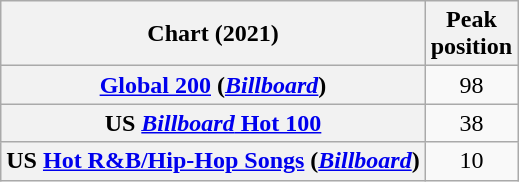<table class="wikitable sortable plainrowheaders" style="text-align:center">
<tr>
<th scope="col">Chart (2021)</th>
<th scope="col">Peak<br>position</th>
</tr>
<tr>
<th scope="row"><a href='#'>Global 200</a> (<em><a href='#'>Billboard</a></em>)</th>
<td>98</td>
</tr>
<tr>
<th scope="row">US <a href='#'><em>Billboard</em> Hot 100</a></th>
<td>38</td>
</tr>
<tr>
<th scope="row">US <a href='#'>Hot R&B/Hip-Hop Songs</a> (<em><a href='#'>Billboard</a></em>)</th>
<td>10</td>
</tr>
</table>
